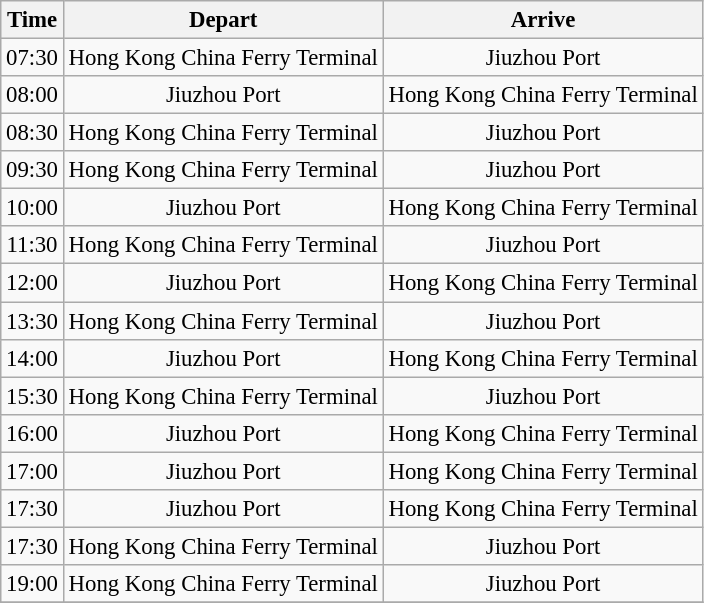<table class="wikitable" style="text-align:center; font-size:95%">
<tr Timetable>
<th>Time</th>
<th>Depart</th>
<th>Arrive</th>
</tr>
<tr>
<td>07:30</td>
<td>Hong Kong China Ferry Terminal</td>
<td>Jiuzhou Port</td>
</tr>
<tr>
<td>08:00</td>
<td>Jiuzhou Port</td>
<td>Hong Kong China Ferry Terminal</td>
</tr>
<tr>
<td>08:30</td>
<td>Hong Kong China Ferry Terminal</td>
<td>Jiuzhou Port</td>
</tr>
<tr>
<td>09:30</td>
<td>Hong Kong China Ferry Terminal</td>
<td>Jiuzhou Port</td>
</tr>
<tr>
<td>10:00</td>
<td>Jiuzhou Port</td>
<td>Hong Kong China Ferry Terminal</td>
</tr>
<tr>
<td>11:30</td>
<td>Hong Kong China Ferry Terminal</td>
<td>Jiuzhou Port</td>
</tr>
<tr>
<td>12:00</td>
<td>Jiuzhou Port</td>
<td>Hong Kong China Ferry Terminal</td>
</tr>
<tr>
<td>13:30</td>
<td>Hong Kong China Ferry Terminal</td>
<td>Jiuzhou Port</td>
</tr>
<tr>
<td>14:00</td>
<td>Jiuzhou Port</td>
<td>Hong Kong China Ferry Terminal</td>
</tr>
<tr>
<td>15:30</td>
<td>Hong Kong China Ferry Terminal</td>
<td>Jiuzhou Port</td>
</tr>
<tr>
<td>16:00</td>
<td>Jiuzhou Port</td>
<td>Hong Kong China Ferry Terminal</td>
</tr>
<tr>
<td>17:00</td>
<td>Jiuzhou Port</td>
<td>Hong Kong China Ferry Terminal</td>
</tr>
<tr>
<td>17:30</td>
<td>Jiuzhou Port</td>
<td>Hong Kong China Ferry Terminal</td>
</tr>
<tr>
<td>17:30</td>
<td>Hong Kong China Ferry Terminal</td>
<td>Jiuzhou Port</td>
</tr>
<tr>
<td>19:00</td>
<td>Hong Kong China Ferry Terminal</td>
<td>Jiuzhou Port</td>
</tr>
<tr>
</tr>
</table>
